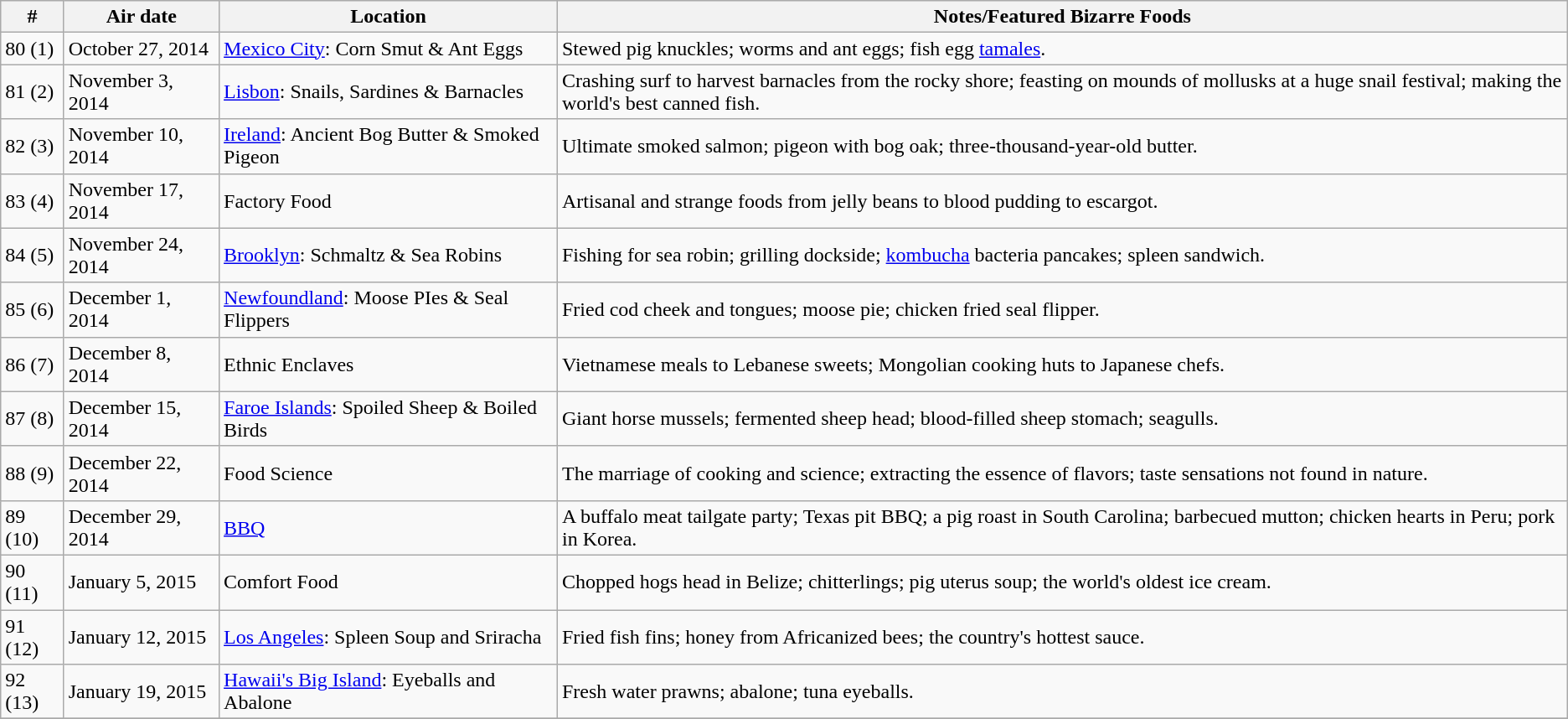<table class="wikitable">
<tr style="background:#EFEFEF">
<th>#</th>
<th>Air date</th>
<th>Location</th>
<th>Notes/Featured Bizarre Foods</th>
</tr>
<tr>
<td>80 (1)</td>
<td>October 27, 2014</td>
<td><a href='#'>Mexico City</a>: Corn Smut & Ant Eggs</td>
<td>Stewed pig knuckles; worms and ant eggs; fish egg <a href='#'>tamales</a>.</td>
</tr>
<tr>
<td>81 (2)</td>
<td>November 3, 2014</td>
<td><a href='#'>Lisbon</a>: Snails, Sardines & Barnacles</td>
<td>Crashing surf to harvest barnacles from the rocky shore; feasting on mounds of mollusks at a huge snail festival; making the world's best canned fish.</td>
</tr>
<tr>
<td>82 (3)</td>
<td>November 10, 2014</td>
<td><a href='#'>Ireland</a>: Ancient Bog Butter & Smoked Pigeon</td>
<td>Ultimate smoked salmon; pigeon with bog oak; three-thousand-year-old butter.</td>
</tr>
<tr>
<td>83 (4)</td>
<td>November 17, 2014</td>
<td>Factory Food</td>
<td>Artisanal and strange foods from jelly beans to blood pudding to escargot.</td>
</tr>
<tr>
<td>84 (5)</td>
<td>November 24, 2014</td>
<td><a href='#'>Brooklyn</a>: Schmaltz & Sea Robins</td>
<td>Fishing for sea robin; grilling dockside; <a href='#'>kombucha</a> bacteria pancakes; spleen sandwich.</td>
</tr>
<tr>
<td>85 (6)</td>
<td>December 1, 2014</td>
<td><a href='#'>Newfoundland</a>: Moose PIes & Seal Flippers</td>
<td>Fried cod cheek and tongues; moose pie; chicken fried seal flipper.</td>
</tr>
<tr>
<td>86 (7)</td>
<td>December 8, 2014</td>
<td>Ethnic Enclaves</td>
<td>Vietnamese meals to Lebanese sweets; Mongolian cooking huts to Japanese chefs.</td>
</tr>
<tr>
<td>87 (8)</td>
<td>December 15, 2014</td>
<td><a href='#'>Faroe Islands</a>: Spoiled Sheep & Boiled Birds</td>
<td>Giant horse mussels; fermented sheep head; blood-filled sheep stomach; seagulls.</td>
</tr>
<tr>
<td>88 (9)</td>
<td>December 22, 2014</td>
<td>Food Science</td>
<td>The marriage of cooking and science; extracting the essence of flavors; taste sensations not found in nature.</td>
</tr>
<tr>
<td>89 (10)</td>
<td>December 29, 2014</td>
<td><a href='#'>BBQ</a></td>
<td>A buffalo meat tailgate party; Texas pit BBQ; a pig roast in South Carolina; barbecued mutton; chicken hearts in Peru; pork in Korea.</td>
</tr>
<tr>
<td>90 (11)</td>
<td>January 5, 2015</td>
<td>Comfort Food</td>
<td>Chopped hogs head in Belize; chitterlings; pig uterus soup; the world's oldest ice cream.</td>
</tr>
<tr>
<td>91 (12)</td>
<td>January 12, 2015</td>
<td><a href='#'>Los Angeles</a>: Spleen Soup and Sriracha</td>
<td>Fried fish fins; honey from Africanized bees; the country's hottest sauce.</td>
</tr>
<tr>
<td>92 (13)</td>
<td>January 19, 2015</td>
<td><a href='#'>Hawaii's Big Island</a>: Eyeballs and Abalone</td>
<td>Fresh water prawns; abalone; tuna eyeballs.</td>
</tr>
<tr>
</tr>
</table>
